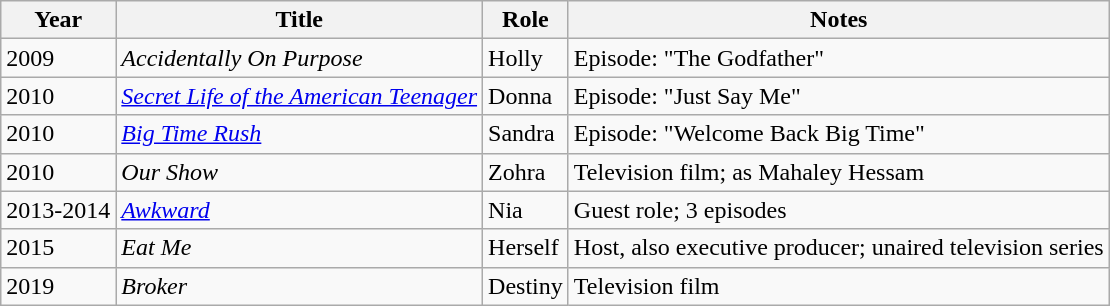<table class="wikitable sortable">
<tr>
<th>Year</th>
<th>Title</th>
<th>Role</th>
<th class="unsortable">Notes</th>
</tr>
<tr>
<td>2009</td>
<td><em>Accidentally On Purpose</em></td>
<td>Holly</td>
<td>Episode: "The Godfather"</td>
</tr>
<tr>
<td>2010</td>
<td><em><a href='#'>Secret Life of the American Teenager</a></em></td>
<td>Donna</td>
<td>Episode: "Just Say Me"</td>
</tr>
<tr>
<td>2010</td>
<td><em><a href='#'>Big Time Rush</a></em></td>
<td>Sandra</td>
<td>Episode: "Welcome Back Big Time"</td>
</tr>
<tr>
<td>2010</td>
<td><em>Our Show</em></td>
<td>Zohra</td>
<td>Television film; as Mahaley Hessam</td>
</tr>
<tr>
<td>2013-2014</td>
<td><em><a href='#'>Awkward</a></em></td>
<td>Nia</td>
<td>Guest role; 3 episodes</td>
</tr>
<tr>
<td>2015</td>
<td><em>Eat Me</em></td>
<td>Herself</td>
<td>Host, also executive producer; unaired television series</td>
</tr>
<tr>
<td>2019</td>
<td><em>Broker</em></td>
<td>Destiny</td>
<td>Television film</td>
</tr>
</table>
